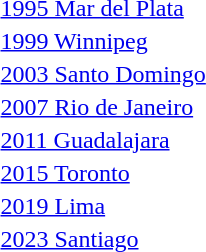<table>
<tr valign="top">
<td><a href='#'>1995 Mar del Plata</a><br></td>
<td></td>
<td></td>
<td></td>
</tr>
<tr valign="top">
<td><a href='#'>1999 Winnipeg</a><br></td>
<td></td>
<td></td>
<td></td>
</tr>
<tr valign="top">
<td><a href='#'>2003 Santo Domingo</a><br></td>
<td></td>
<td></td>
<td></td>
</tr>
<tr valign="top">
<td><a href='#'>2007 Rio de Janeiro</a><br></td>
<td></td>
<td></td>
<td></td>
</tr>
<tr valign="top">
<td><a href='#'>2011 Guadalajara</a><br></td>
<td></td>
<td></td>
<td></td>
</tr>
<tr valign="top">
<td><a href='#'>2015 Toronto</a><br></td>
<td></td>
<td></td>
<td></td>
</tr>
<tr valign="top">
<td><a href='#'>2019 Lima</a><br></td>
<td></td>
<td></td>
<td></td>
</tr>
<tr valign="top">
<td><a href='#'>2023 Santiago</a><br></td>
<td></td>
<td></td>
<td></td>
</tr>
</table>
